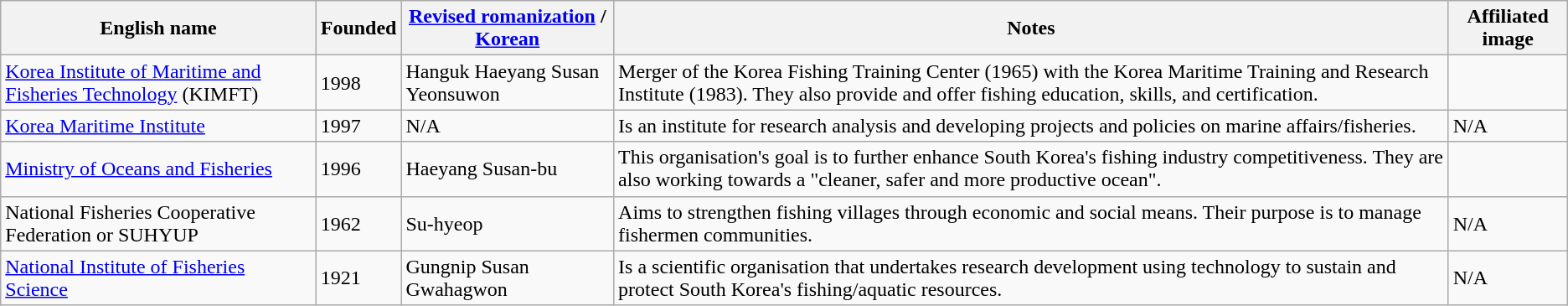<table class="wikitable">
<tr>
<th>English name</th>
<th>Founded</th>
<th><a href='#'>Revised romanization</a> / <a href='#'>Korean</a></th>
<th>Notes</th>
<th>Affiliated image</th>
</tr>
<tr>
<td><a href='#'>Korea Institute of Maritime and Fisheries Technology</a> (KIMFT)</td>
<td>1998</td>
<td>Hanguk Haeyang Susan Yeonsuwon</td>
<td>Merger of the Korea Fishing Training Center (1965) with the Korea Maritime Training and Research Institute (1983). They also provide and offer fishing education, skills, and certification.</td>
<td></td>
</tr>
<tr>
<td><a href='#'>Korea Maritime Institute</a></td>
<td>1997</td>
<td>N/A</td>
<td>Is an institute for research analysis and developing projects and policies on marine affairs/fisheries.</td>
<td>N/A</td>
</tr>
<tr>
<td><a href='#'>Ministry of Oceans and Fisheries</a></td>
<td>1996</td>
<td>Haeyang Susan-bu</td>
<td>This organisation's goal is to further enhance South Korea's fishing industry competitiveness. They are also working towards a "cleaner, safer and more productive ocean".</td>
<td></td>
</tr>
<tr>
<td>National Fisheries Cooperative Federation or SUHYUP</td>
<td>1962</td>
<td>Su-hyeop</td>
<td>Aims to strengthen fishing villages through economic and social means. Their purpose is to manage fishermen communities.</td>
<td>N/A</td>
</tr>
<tr>
<td><a href='#'>National Institute of Fisheries Science</a><br></td>
<td>1921</td>
<td>Gungnip Susan Gwahagwon</td>
<td>Is a scientific organisation that undertakes research development using technology to sustain and protect South Korea's fishing/aquatic resources.</td>
<td>N/A</td>
</tr>
</table>
